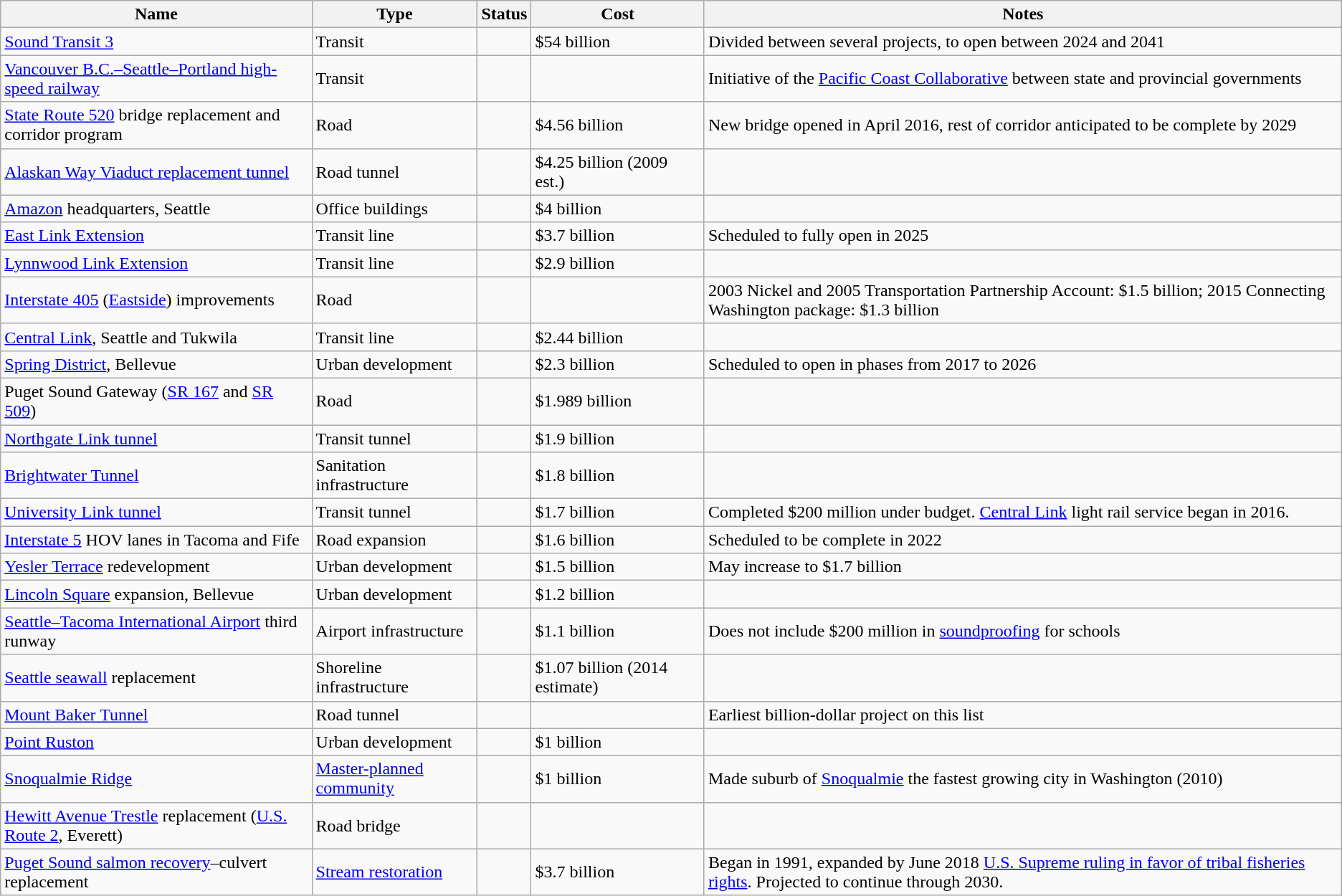<table class="wikitable sortable">
<tr>
<th>Name</th>
<th>Type</th>
<th>Status</th>
<th>Cost</th>
<th scope="col" class="unsortable">Notes</th>
</tr>
<tr>
<td><a href='#'>Sound Transit 3</a></td>
<td>Transit</td>
<td></td>
<td>$54 billion</td>
<td>Divided between several projects, to open between 2024 and 2041</td>
</tr>
<tr>
<td><a href='#'>Vancouver B.C.–Seattle–Portland high-speed railway</a></td>
<td>Transit</td>
<td></td>
<td></td>
<td>Initiative of the <a href='#'>Pacific Coast Collaborative</a> between state and provincial governments</td>
</tr>
<tr>
<td><a href='#'>State Route 520</a> bridge replacement and corridor program</td>
<td>Road</td>
<td></td>
<td>$4.56 billion</td>
<td>New bridge opened in April 2016, rest of corridor anticipated to be complete by 2029</td>
</tr>
<tr>
<td><a href='#'>Alaskan Way Viaduct replacement tunnel</a></td>
<td>Road tunnel</td>
<td></td>
<td>$4.25 billion (2009 est.)</td>
<td></td>
</tr>
<tr>
<td><a href='#'>Amazon</a> headquarters, Seattle</td>
<td>Office buildings</td>
<td></td>
<td>$4 billion</td>
<td></td>
</tr>
<tr>
<td><a href='#'>East Link Extension</a></td>
<td>Transit line</td>
<td></td>
<td>$3.7 billion</td>
<td>Scheduled to fully open in 2025</td>
</tr>
<tr>
<td><a href='#'>Lynnwood Link Extension</a></td>
<td>Transit line</td>
<td></td>
<td>$2.9 billion</td>
<td></td>
</tr>
<tr>
<td><a href='#'>Interstate 405</a> (<a href='#'>Eastside</a>) improvements</td>
<td>Road</td>
<td></td>
<td></td>
<td>2003 Nickel and 2005 Transportation Partnership Account: $1.5 billion; 2015 Connecting Washington package: $1.3 billion</td>
</tr>
<tr>
<td><a href='#'>Central Link</a>, Seattle and Tukwila</td>
<td>Transit line</td>
<td></td>
<td>$2.44 billion</td>
<td></td>
</tr>
<tr>
<td><a href='#'>Spring District</a>, Bellevue</td>
<td>Urban development</td>
<td></td>
<td>$2.3 billion</td>
<td>Scheduled to open in phases from 2017 to 2026</td>
</tr>
<tr>
<td>Puget Sound Gateway (<a href='#'>SR 167</a> and <a href='#'>SR 509</a>)</td>
<td>Road</td>
<td></td>
<td>$1.989 billion</td>
<td></td>
</tr>
<tr>
<td><a href='#'>Northgate Link tunnel</a></td>
<td>Transit tunnel</td>
<td></td>
<td>$1.9 billion</td>
<td></td>
</tr>
<tr>
<td><a href='#'>Brightwater Tunnel</a></td>
<td>Sanitation infrastructure</td>
<td></td>
<td>$1.8 billion</td>
<td></td>
</tr>
<tr>
<td><a href='#'>University Link tunnel</a></td>
<td>Transit tunnel</td>
<td></td>
<td>$1.7 billion</td>
<td>Completed $200 million under budget. <a href='#'>Central Link</a> light rail service began in 2016.</td>
</tr>
<tr>
<td><a href='#'>Interstate 5</a> HOV lanes in Tacoma and Fife</td>
<td>Road expansion</td>
<td></td>
<td>$1.6 billion</td>
<td>Scheduled to be complete in 2022</td>
</tr>
<tr>
<td><a href='#'>Yesler Terrace</a> redevelopment</td>
<td>Urban development</td>
<td></td>
<td>$1.5 billion</td>
<td>May increase to $1.7 billion</td>
</tr>
<tr>
<td><a href='#'>Lincoln Square</a> expansion, Bellevue</td>
<td>Urban development</td>
<td></td>
<td>$1.2 billion</td>
<td></td>
</tr>
<tr>
<td><a href='#'>Seattle–Tacoma International Airport</a> third runway</td>
<td>Airport infrastructure</td>
<td></td>
<td>$1.1 billion</td>
<td>Does not include $200 million in <a href='#'>soundproofing</a> for schools</td>
</tr>
<tr>
<td><a href='#'>Seattle seawall</a> replacement</td>
<td>Shoreline infrastructure</td>
<td></td>
<td>$1.07 billion (2014 estimate)</td>
<td></td>
</tr>
<tr>
<td><a href='#'>Mount Baker Tunnel</a></td>
<td>Road tunnel</td>
<td></td>
<td></td>
<td>Earliest billion-dollar project on this list</td>
</tr>
<tr>
<td><a href='#'>Point Ruston</a></td>
<td>Urban development</td>
<td></td>
<td>$1 billion</td>
<td></td>
</tr>
<tr>
<td><a href='#'>Snoqualmie Ridge</a></td>
<td><a href='#'>Master-planned community</a></td>
<td></td>
<td>$1 billion</td>
<td>Made suburb of <a href='#'>Snoqualmie</a> the fastest growing city in Washington (2010)</td>
</tr>
<tr>
<td><a href='#'>Hewitt Avenue Trestle</a> replacement (<a href='#'>U.S. Route 2</a>, Everett)</td>
<td>Road bridge</td>
<td></td>
<td></td>
<td></td>
</tr>
<tr>
<td><a href='#'>Puget Sound salmon recovery</a>–culvert replacement</td>
<td><a href='#'>Stream restoration</a></td>
<td></td>
<td>$3.7 billion</td>
<td>Began in 1991, expanded by June 2018 <a href='#'>U.S. Supreme ruling in favor of tribal fisheries rights</a>. Projected to continue through 2030.</td>
</tr>
</table>
